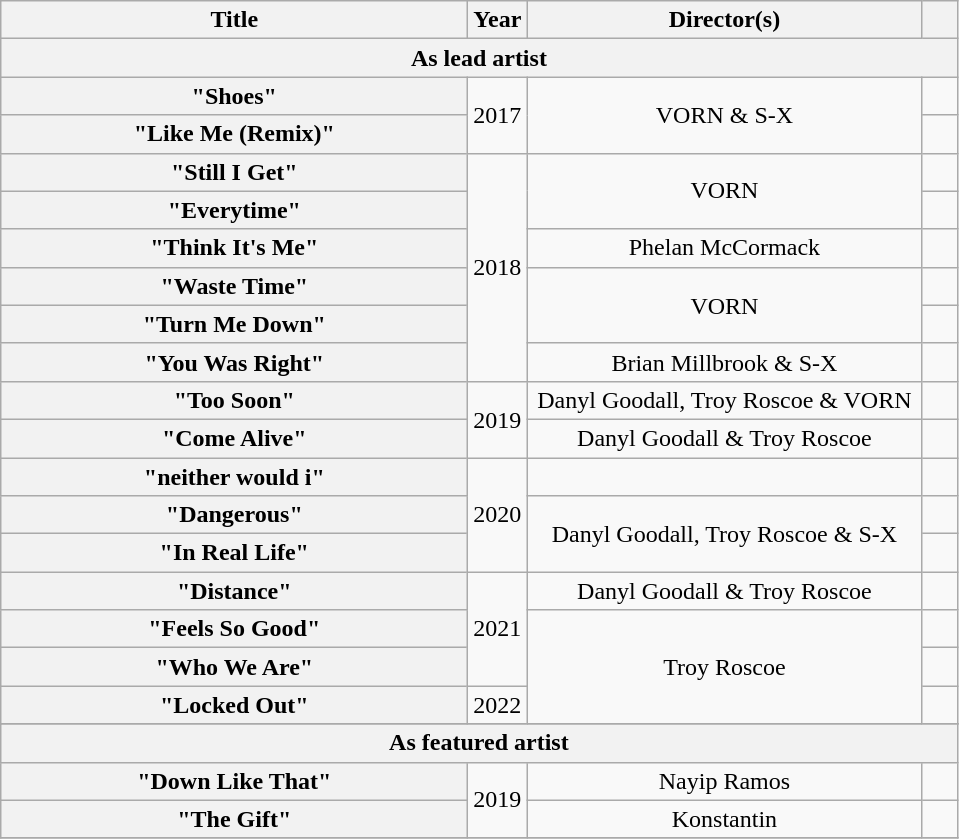<table class="wikitable plainrowheaders" style="text-align:center;">
<tr>
<th scope="col" style="width:19em;">Title</th>
<th scope="col" style="width:1em;">Year</th>
<th scope="col" style="width:16em;">Director(s)</th>
<th scope="col" style="width:1em;"></th>
</tr>
<tr>
<th scope="col" colspan="4">As lead artist</th>
</tr>
<tr>
<th scope="row">"Shoes"</th>
<td rowspan="2">2017</td>
<td rowspan="2">VORN & S-X</td>
<td></td>
</tr>
<tr>
<th scope="row">"Like Me (Remix)"</th>
<td></td>
</tr>
<tr>
<th scope="row">"Still I Get"</th>
<td rowspan="6">2018</td>
<td rowspan="2">VORN</td>
<td></td>
</tr>
<tr>
<th scope="row">"Everytime"</th>
<td></td>
</tr>
<tr>
<th scope="row">"Think It's Me"</th>
<td>Phelan McCormack</td>
<td></td>
</tr>
<tr>
<th scope="row">"Waste Time"</th>
<td rowspan="2">VORN</td>
<td></td>
</tr>
<tr>
<th scope="row">"Turn Me Down"</th>
<td></td>
</tr>
<tr>
<th scope="row">"You Was Right"</th>
<td rowspan="1">Brian Millbrook & S-X</td>
<td></td>
</tr>
<tr>
<th scope="row">"Too Soon"</th>
<td rowspan="2">2019</td>
<td>Danyl Goodall, Troy Roscoe & VORN</td>
<td></td>
</tr>
<tr>
<th scope="row">"Come Alive"</th>
<td>Danyl Goodall & Troy Roscoe</td>
<td></td>
</tr>
<tr>
<th scope="row">"neither would i"</th>
<td rowspan="3">2020</td>
<td></td>
<td></td>
</tr>
<tr>
<th scope="row">"Dangerous"</th>
<td rowspan="2">Danyl Goodall, Troy Roscoe & S-X</td>
<td></td>
</tr>
<tr>
<th scope="row">"In Real Life"</th>
<td></td>
</tr>
<tr>
<th scope="row">"Distance"<br></th>
<td rowspan="3">2021</td>
<td>Danyl Goodall & Troy Roscoe</td>
<td></td>
</tr>
<tr>
<th scope="row">"Feels So Good"</th>
<td rowspan="3">Troy Roscoe</td>
<td></td>
</tr>
<tr>
<th scope="row">"Who We Are"</th>
<td></td>
</tr>
<tr>
<th scope="row">"Locked Out"<br></th>
<td rowspan="1">2022</td>
<td></td>
</tr>
<tr>
</tr>
<tr>
<th scope="col" colspan="4">As featured artist</th>
</tr>
<tr>
<th scope="row">"Down Like That"<br></th>
<td rowspan="2">2019</td>
<td>Nayip Ramos</td>
<td></td>
</tr>
<tr>
<th scope="row">"The Gift"<br></th>
<td>Konstantin</td>
<td></td>
</tr>
<tr>
</tr>
</table>
